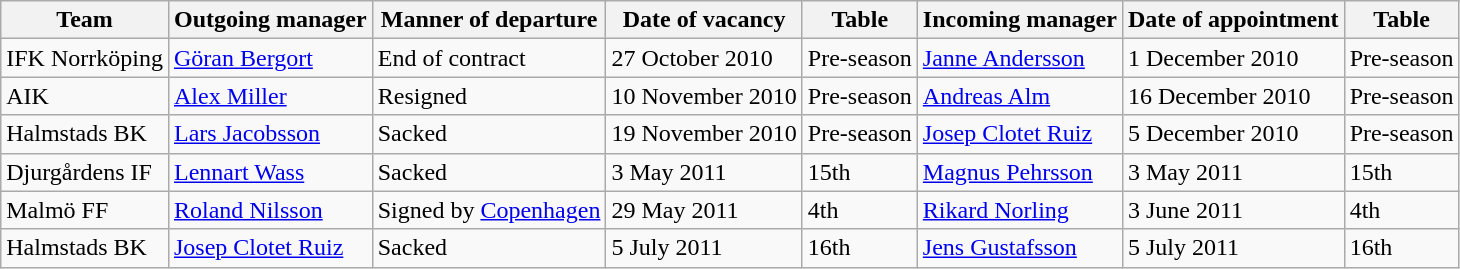<table class="wikitable">
<tr>
<th>Team</th>
<th>Outgoing manager</th>
<th>Manner of departure</th>
<th>Date of vacancy</th>
<th>Table</th>
<th>Incoming manager</th>
<th>Date of appointment</th>
<th>Table</th>
</tr>
<tr>
<td>IFK Norrköping</td>
<td> <a href='#'>Göran Bergort</a></td>
<td>End of contract</td>
<td>27 October 2010</td>
<td>Pre-season</td>
<td> <a href='#'>Janne Andersson</a></td>
<td>1 December 2010</td>
<td>Pre-season</td>
</tr>
<tr>
<td>AIK</td>
<td> <a href='#'>Alex Miller</a></td>
<td>Resigned</td>
<td>10 November 2010</td>
<td>Pre-season</td>
<td> <a href='#'>Andreas Alm</a></td>
<td>16 December 2010</td>
<td>Pre-season</td>
</tr>
<tr>
<td>Halmstads BK</td>
<td> <a href='#'>Lars Jacobsson</a></td>
<td>Sacked</td>
<td>19 November 2010</td>
<td>Pre-season</td>
<td> <a href='#'>Josep Clotet Ruiz</a></td>
<td>5 December 2010</td>
<td>Pre-season</td>
</tr>
<tr>
<td>Djurgårdens IF</td>
<td> <a href='#'>Lennart Wass</a></td>
<td>Sacked</td>
<td>3 May 2011</td>
<td>15th</td>
<td> <a href='#'>Magnus Pehrsson</a></td>
<td>3 May 2011</td>
<td>15th</td>
</tr>
<tr>
<td>Malmö FF</td>
<td> <a href='#'>Roland Nilsson</a></td>
<td>Signed by <a href='#'>Copenhagen</a></td>
<td>29 May 2011</td>
<td>4th</td>
<td> <a href='#'>Rikard Norling</a></td>
<td>3 June 2011</td>
<td>4th</td>
</tr>
<tr>
<td>Halmstads BK</td>
<td> <a href='#'>Josep Clotet Ruiz</a></td>
<td>Sacked</td>
<td>5 July 2011</td>
<td>16th</td>
<td> <a href='#'>Jens Gustafsson</a></td>
<td>5 July 2011</td>
<td>16th</td>
</tr>
</table>
